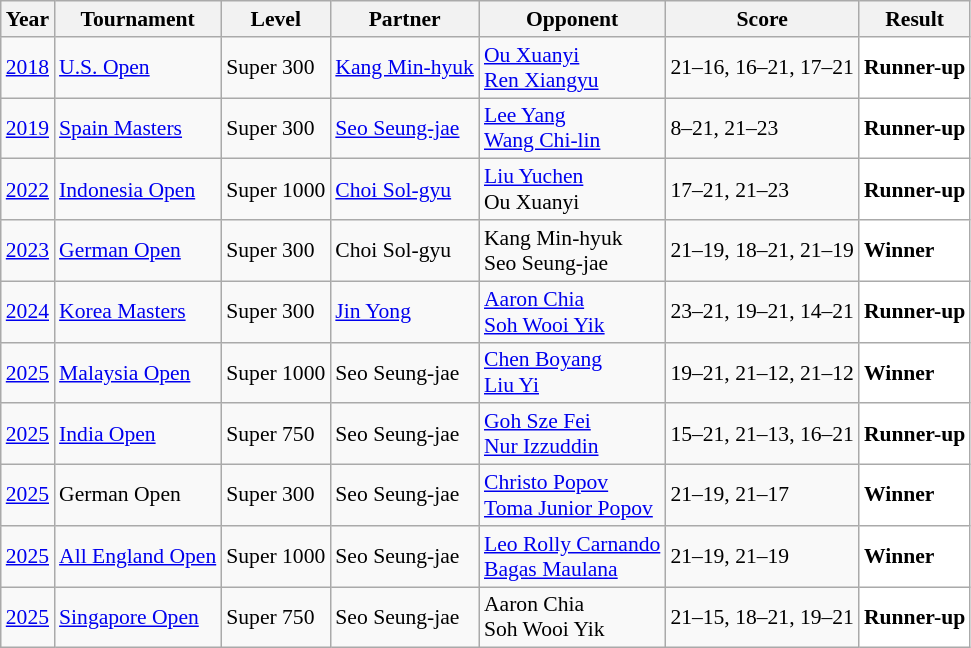<table class="sortable wikitable" style="font-size: 90%;">
<tr>
<th>Year</th>
<th>Tournament</th>
<th>Level</th>
<th>Partner</th>
<th>Opponent</th>
<th>Score</th>
<th>Result</th>
</tr>
<tr>
<td align="center"><a href='#'>2018</a></td>
<td align="left"><a href='#'>U.S. Open</a></td>
<td align="left">Super 300</td>
<td align="left"> <a href='#'>Kang Min-hyuk</a></td>
<td align="left"> <a href='#'>Ou Xuanyi</a><br> <a href='#'>Ren Xiangyu</a></td>
<td align="left">21–16, 16–21, 17–21</td>
<td style="text-align:left; background:white"> <strong>Runner-up</strong></td>
</tr>
<tr>
<td align="center"><a href='#'>2019</a></td>
<td align="left"><a href='#'>Spain Masters</a></td>
<td align="left">Super 300</td>
<td align="left"> <a href='#'>Seo Seung-jae</a></td>
<td align="left"> <a href='#'>Lee Yang</a><br> <a href='#'>Wang Chi-lin</a></td>
<td align="left">8–21, 21–23</td>
<td style="text-align:left; background:white"> <strong>Runner-up</strong></td>
</tr>
<tr>
<td align="center"><a href='#'>2022</a></td>
<td align="left"><a href='#'>Indonesia Open</a></td>
<td align="left">Super 1000</td>
<td align="left"> <a href='#'>Choi Sol-gyu</a></td>
<td align="left"> <a href='#'>Liu Yuchen</a><br> Ou Xuanyi</td>
<td align="left">17–21, 21–23</td>
<td style="text-align:left; background:white"> <strong>Runner-up</strong></td>
</tr>
<tr>
<td align="center"><a href='#'>2023</a></td>
<td align="left"><a href='#'>German Open</a></td>
<td align="left">Super 300</td>
<td align="left"> Choi Sol-gyu</td>
<td align="left"> Kang Min-hyuk<br> Seo Seung-jae</td>
<td align="left">21–19, 18–21, 21–19</td>
<td style="text-align:left; background:white"> <strong>Winner</strong></td>
</tr>
<tr>
<td align="center"><a href='#'>2024</a></td>
<td align="left"><a href='#'>Korea Masters</a></td>
<td align="left">Super 300</td>
<td align="left"> <a href='#'>Jin Yong</a></td>
<td align="left"> <a href='#'>Aaron Chia</a><br> <a href='#'>Soh Wooi Yik</a></td>
<td align="left">23–21, 19–21, 14–21</td>
<td style="text-align:left; background:white"> <strong>Runner-up</strong></td>
</tr>
<tr>
<td align="center"><a href='#'>2025</a></td>
<td align="left"><a href='#'>Malaysia Open</a></td>
<td align="left">Super 1000</td>
<td align="left"> Seo Seung-jae</td>
<td align="left"> <a href='#'>Chen Boyang</a><br> <a href='#'>Liu Yi</a></td>
<td align="left">19–21, 21–12, 21–12</td>
<td style="text-align:left; background:white"> <strong>Winner</strong></td>
</tr>
<tr>
<td align="center"><a href='#'>2025</a></td>
<td align="left"><a href='#'>India Open</a></td>
<td align="left">Super 750</td>
<td align="left"> Seo Seung-jae</td>
<td align="left"> <a href='#'>Goh Sze Fei</a><br> <a href='#'>Nur Izzuddin</a></td>
<td align="left">15–21, 21–13, 16–21</td>
<td style="text-align:left; background:white"> <strong>Runner-up</strong></td>
</tr>
<tr>
<td align="center"><a href='#'>2025</a></td>
<td align="left">German Open</td>
<td align="left">Super 300</td>
<td align="left"> Seo Seung-jae</td>
<td align="left"> <a href='#'>Christo Popov</a><br> <a href='#'>Toma Junior Popov</a></td>
<td align="left">21–19, 21–17</td>
<td style="text-align:left; background:white"> <strong>Winner</strong></td>
</tr>
<tr>
<td align="center"><a href='#'>2025</a></td>
<td align="left"><a href='#'>All England Open</a></td>
<td align="left">Super 1000</td>
<td align="left"> Seo Seung-jae</td>
<td align="left"> <a href='#'>Leo Rolly Carnando</a><br> <a href='#'>Bagas Maulana</a></td>
<td align="left">21–19, 21–19</td>
<td style="text-align:left; background: white"> <strong>Winner</strong></td>
</tr>
<tr>
<td align="center"><a href='#'>2025</a></td>
<td align="left"><a href='#'>Singapore Open</a></td>
<td align="left">Super 750</td>
<td align="left"> Seo Seung-jae</td>
<td align="left"> Aaron Chia<br> Soh Wooi Yik</td>
<td align="left">21–15, 18–21, 19–21</td>
<td style="text-align:left; background: white"> <strong>Runner-up</strong></td>
</tr>
</table>
